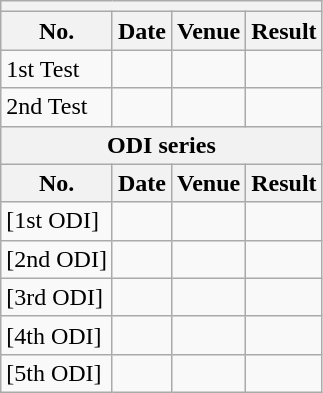<table class="wikitable">
<tr>
<th colspan="4"></th>
</tr>
<tr>
<th>No.</th>
<th>Date</th>
<th>Venue</th>
<th>Result</th>
</tr>
<tr>
<td>1st Test</td>
<td></td>
<td></td>
<td></td>
</tr>
<tr>
<td>2nd Test</td>
<td></td>
<td></td>
<td></td>
</tr>
<tr>
<th colspan="4">ODI series</th>
</tr>
<tr>
<th>No.</th>
<th>Date</th>
<th>Venue</th>
<th>Result</th>
</tr>
<tr>
<td>[1st ODI]</td>
<td></td>
<td></td>
<td></td>
</tr>
<tr>
<td>[2nd ODI]</td>
<td></td>
<td></td>
<td></td>
</tr>
<tr>
<td>[3rd ODI]</td>
<td></td>
<td></td>
<td></td>
</tr>
<tr>
<td>[4th ODI]</td>
<td></td>
<td></td>
<td></td>
</tr>
<tr>
<td>[5th ODI]</td>
<td></td>
<td></td>
<td></td>
</tr>
</table>
